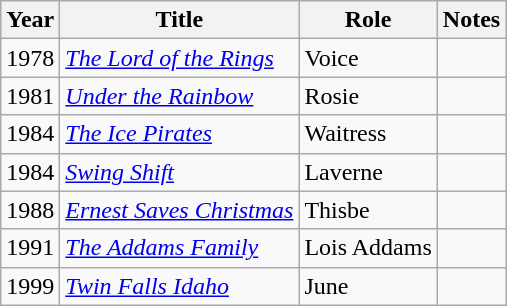<table class="wikitable sortable">
<tr>
<th>Year</th>
<th>Title</th>
<th>Role</th>
<th>Notes</th>
</tr>
<tr>
<td>1978</td>
<td><a href='#'><em>The Lord of the Rings</em></a></td>
<td>Voice</td>
<td></td>
</tr>
<tr>
<td>1981</td>
<td><em><a href='#'>Under the Rainbow</a></em></td>
<td>Rosie</td>
<td></td>
</tr>
<tr>
<td>1984</td>
<td><em><a href='#'>The Ice Pirates</a></em></td>
<td>Waitress</td>
<td></td>
</tr>
<tr>
<td>1984</td>
<td><a href='#'><em>Swing Shift</em></a></td>
<td>Laverne</td>
<td></td>
</tr>
<tr>
<td>1988</td>
<td><em><a href='#'>Ernest Saves Christmas</a></em></td>
<td>Thisbe</td>
<td></td>
</tr>
<tr>
<td>1991</td>
<td><a href='#'><em>The Addams Family</em></a></td>
<td>Lois Addams</td>
<td></td>
</tr>
<tr>
<td>1999</td>
<td><a href='#'><em>Twin Falls Idaho</em></a></td>
<td>June</td>
<td></td>
</tr>
</table>
